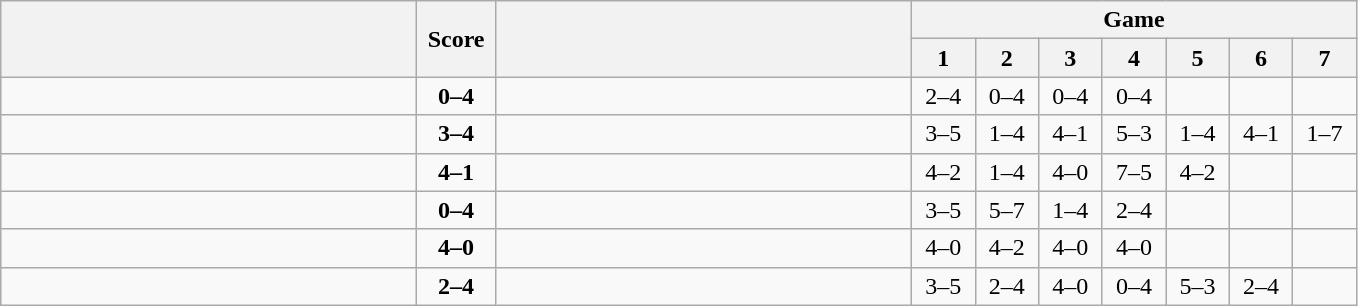<table class="wikitable" style="text-align: center;">
<tr>
<th rowspan=2 align="right" width="270"></th>
<th rowspan=2 width="45">Score</th>
<th rowspan=2 align="left" width="270"></th>
<th colspan=7>Game</th>
</tr>
<tr>
<th width="35">1</th>
<th width="35">2</th>
<th width="35">3</th>
<th width="35">4</th>
<th width="35">5</th>
<th width="35">6</th>
<th width="35">7</th>
</tr>
<tr>
<td align=left></td>
<td align=center><strong>0–4</strong></td>
<td align=left><strong></strong></td>
<td>2–4</td>
<td>0–4</td>
<td>0–4</td>
<td>0–4</td>
<td></td>
<td></td>
<td></td>
</tr>
<tr>
<td align=left></td>
<td align=center><strong>3–4</strong></td>
<td align=left><strong></strong></td>
<td>3–5</td>
<td>1–4</td>
<td>4–1</td>
<td>5–3</td>
<td>1–4</td>
<td>4–1</td>
<td>1–7</td>
</tr>
<tr>
<td align=left><strong></strong></td>
<td align=center><strong>4–1</strong></td>
<td align=left></td>
<td>4–2</td>
<td>1–4</td>
<td>4–0</td>
<td>7–5</td>
<td>4–2</td>
<td></td>
<td></td>
</tr>
<tr>
<td align=left></td>
<td align=center><strong>0–4</strong></td>
<td align=left><strong></strong></td>
<td>3–5</td>
<td>5–7</td>
<td>1–4</td>
<td>2–4</td>
<td></td>
<td></td>
<td></td>
</tr>
<tr>
<td align=left><strong></strong></td>
<td align=center><strong>4–0</strong></td>
<td align=left></td>
<td>4–0</td>
<td>4–2</td>
<td>4–0</td>
<td>4–0</td>
<td></td>
<td></td>
<td></td>
</tr>
<tr>
<td align=left></td>
<td align=center><strong>2–4</strong></td>
<td align=left><strong></strong></td>
<td>3–5</td>
<td>2–4</td>
<td>4–0</td>
<td>0–4</td>
<td>5–3</td>
<td>2–4</td>
<td></td>
</tr>
</table>
